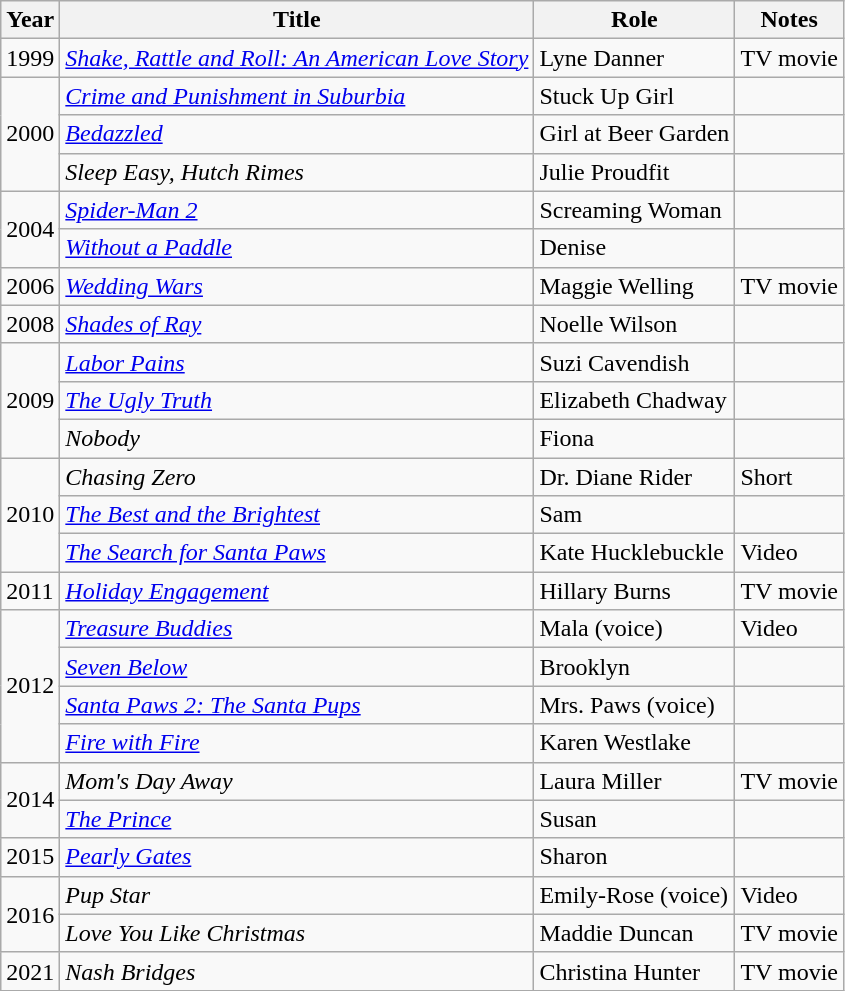<table class="wikitable sortable">
<tr>
<th>Year</th>
<th>Title</th>
<th>Role</th>
<th>Notes</th>
</tr>
<tr>
<td>1999</td>
<td><em><a href='#'>Shake, Rattle and Roll: An American Love Story</a></em></td>
<td>Lyne Danner</td>
<td>TV movie</td>
</tr>
<tr>
<td rowspan=3>2000</td>
<td><em><a href='#'>Crime and Punishment in Suburbia</a></em></td>
<td>Stuck Up Girl</td>
<td></td>
</tr>
<tr>
<td><em><a href='#'>Bedazzled</a></em></td>
<td>Girl at Beer Garden</td>
<td></td>
</tr>
<tr>
<td><em>Sleep Easy, Hutch Rimes</em></td>
<td>Julie Proudfit</td>
<td></td>
</tr>
<tr>
<td rowspan=2>2004</td>
<td><em><a href='#'>Spider-Man 2</a></em></td>
<td>Screaming Woman</td>
<td></td>
</tr>
<tr>
<td><em><a href='#'>Without a Paddle</a></em></td>
<td>Denise</td>
<td></td>
</tr>
<tr>
<td>2006</td>
<td><em><a href='#'>Wedding Wars</a></em></td>
<td>Maggie Welling</td>
<td>TV movie</td>
</tr>
<tr>
<td>2008</td>
<td><em><a href='#'>Shades of Ray</a></em></td>
<td>Noelle Wilson</td>
<td></td>
</tr>
<tr>
<td rowspan=3>2009</td>
<td><em><a href='#'>Labor Pains</a></em></td>
<td>Suzi Cavendish</td>
<td></td>
</tr>
<tr>
<td><em><a href='#'>The Ugly Truth</a></em></td>
<td>Elizabeth Chadway</td>
<td></td>
</tr>
<tr>
<td><em>Nobody</em></td>
<td>Fiona</td>
<td></td>
</tr>
<tr>
<td rowspan=3>2010</td>
<td><em>Chasing Zero</em></td>
<td>Dr. Diane Rider</td>
<td>Short</td>
</tr>
<tr>
<td><em><a href='#'>The Best and the Brightest</a></em></td>
<td>Sam</td>
<td></td>
</tr>
<tr>
<td><em><a href='#'>The Search for Santa Paws</a></em></td>
<td>Kate Hucklebuckle</td>
<td>Video</td>
</tr>
<tr>
<td>2011</td>
<td><em><a href='#'>Holiday Engagement</a></em></td>
<td>Hillary Burns</td>
<td>TV movie</td>
</tr>
<tr>
<td rowspan=4>2012</td>
<td><em><a href='#'>Treasure Buddies</a></em></td>
<td>Mala (voice)</td>
<td>Video</td>
</tr>
<tr>
<td><em><a href='#'>Seven Below</a></em></td>
<td>Brooklyn</td>
<td></td>
</tr>
<tr>
<td><em><a href='#'>Santa Paws 2: The Santa Pups</a></em></td>
<td>Mrs. Paws (voice)</td>
<td></td>
</tr>
<tr>
<td><em><a href='#'>Fire with Fire</a></em></td>
<td>Karen Westlake</td>
<td></td>
</tr>
<tr>
<td rowspan=2>2014</td>
<td><em>Mom's Day Away</em></td>
<td>Laura Miller</td>
<td>TV movie</td>
</tr>
<tr>
<td><em><a href='#'>The Prince</a></em></td>
<td>Susan</td>
<td></td>
</tr>
<tr>
<td>2015</td>
<td><em><a href='#'>Pearly Gates</a></em></td>
<td>Sharon</td>
<td></td>
</tr>
<tr>
<td rowspan=2>2016</td>
<td><em>Pup Star</em></td>
<td>Emily-Rose (voice)</td>
<td>Video</td>
</tr>
<tr>
<td><em>Love You Like Christmas</em></td>
<td>Maddie Duncan</td>
<td>TV movie</td>
</tr>
<tr>
<td>2021</td>
<td><em>Nash Bridges</em></td>
<td>Christina Hunter</td>
<td>TV movie</td>
</tr>
</table>
